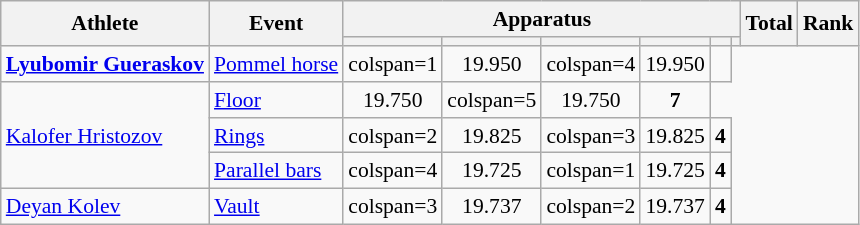<table class="wikitable" style="font-size:90%">
<tr>
<th rowspan=2>Athlete</th>
<th rowspan=2>Event</th>
<th colspan =6>Apparatus</th>
<th rowspan=2>Total</th>
<th rowspan=2>Rank</th>
</tr>
<tr style="font-size:95%">
<th></th>
<th></th>
<th></th>
<th></th>
<th></th>
<th></th>
</tr>
<tr align=center>
<td align=left rowspan=1><strong><a href='#'>Lyubomir Gueraskov</a></strong></td>
<td align=left><a href='#'>Pommel horse</a></td>
<td>colspan=1 </td>
<td>19.950</td>
<td>colspan=4 </td>
<td>19.950</td>
<td></td>
</tr>
<tr align=center>
<td align=left rowspan=3><a href='#'>Kalofer Hristozov</a></td>
<td align=left><a href='#'>Floor</a></td>
<td>19.750</td>
<td>colspan=5 </td>
<td>19.750</td>
<td><strong>7</strong></td>
</tr>
<tr align=center>
<td align=left><a href='#'>Rings</a></td>
<td>colspan=2 </td>
<td>19.825</td>
<td>colspan=3 </td>
<td>19.825</td>
<td><strong>4</strong></td>
</tr>
<tr align=center>
<td align=left><a href='#'>Parallel bars</a></td>
<td>colspan=4 </td>
<td>19.725</td>
<td>colspan=1 </td>
<td>19.725</td>
<td><strong>4</strong></td>
</tr>
<tr align=center>
<td align=left rowspan=1><a href='#'>Deyan Kolev</a></td>
<td align=left><a href='#'>Vault</a></td>
<td>colspan=3 </td>
<td>19.737</td>
<td>colspan=2 </td>
<td>19.737</td>
<td><strong>4</strong></td>
</tr>
</table>
